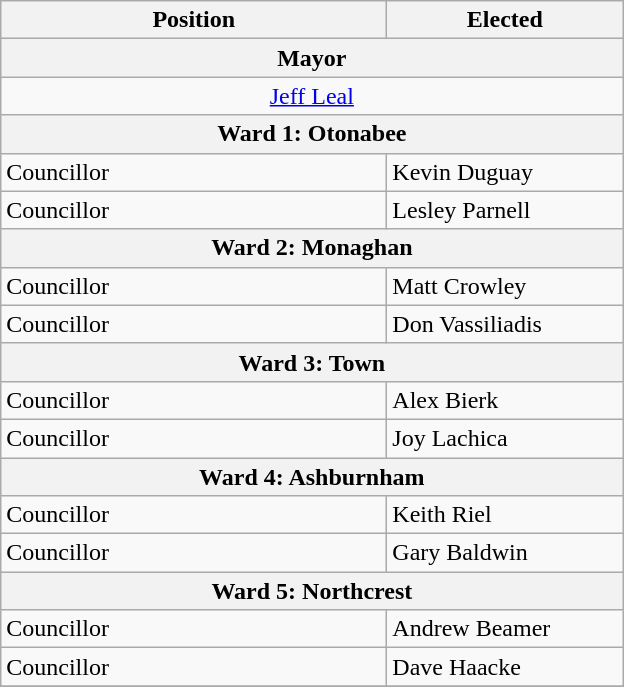<table class="wikitable">
<tr>
<th bgcolor="#DDDDFF" width="250px">Position</th>
<th bgcolor="#DDDDFF" width="150px">Elected</th>
</tr>
<tr>
<th colspan="3">Mayor</th>
</tr>
<tr>
<td colspan="3" align="center"><a href='#'>Jeff Leal</a></td>
</tr>
<tr>
<th colspan="3">Ward 1: Otonabee</th>
</tr>
<tr>
<td>Councillor</td>
<td>Kevin Duguay</td>
</tr>
<tr>
<td>Councillor</td>
<td>Lesley Parnell</td>
</tr>
<tr>
<th colspan="3">Ward 2: Monaghan</th>
</tr>
<tr>
<td>Councillor</td>
<td>Matt Crowley</td>
</tr>
<tr>
<td>Councillor</td>
<td>Don Vassiliadis</td>
</tr>
<tr>
<th colspan="3">Ward 3: Town</th>
</tr>
<tr>
<td>Councillor</td>
<td>Alex Bierk</td>
</tr>
<tr>
<td>Councillor</td>
<td>Joy Lachica</td>
</tr>
<tr>
<th colspan="3">Ward 4: Ashburnham</th>
</tr>
<tr>
<td>Councillor</td>
<td>Keith Riel</td>
</tr>
<tr>
<td>Councillor</td>
<td>Gary Baldwin</td>
</tr>
<tr>
<th colspan="3">Ward 5: Northcrest</th>
</tr>
<tr>
<td>Councillor</td>
<td>Andrew Beamer</td>
</tr>
<tr>
<td>Councillor</td>
<td>Dave Haacke</td>
</tr>
<tr>
</tr>
</table>
